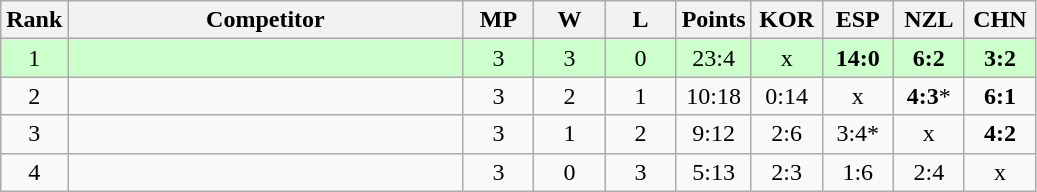<table class="wikitable" style="text-align:center">
<tr>
<th>Rank</th>
<th style="width:16em">Competitor</th>
<th style="width:2.5em">MP</th>
<th style="width:2.5em">W</th>
<th style="width:2.5em">L</th>
<th>Points</th>
<th style="width:2.5em">KOR</th>
<th style="width:2.5em">ESP</th>
<th style="width:2.5em">NZL</th>
<th style="width:2.5em">CHN</th>
</tr>
<tr style="background:#cfc;">
<td>1</td>
<td style="text-align:left"></td>
<td>3</td>
<td>3</td>
<td>0</td>
<td>23:4</td>
<td>x</td>
<td><strong>14:0</strong></td>
<td><strong>6:2</strong></td>
<td><strong>3:2</strong></td>
</tr>
<tr>
<td>2</td>
<td style="text-align:left"></td>
<td>3</td>
<td>2</td>
<td>1</td>
<td>10:18</td>
<td>0:14</td>
<td>x</td>
<td><strong>4:3</strong>*</td>
<td><strong>6:1</strong></td>
</tr>
<tr>
<td>3</td>
<td style="text-align:left"></td>
<td>3</td>
<td>1</td>
<td>2</td>
<td>9:12</td>
<td>2:6</td>
<td>3:4*</td>
<td>x</td>
<td><strong>4:2</strong></td>
</tr>
<tr>
<td>4</td>
<td style="text-align:left"></td>
<td>3</td>
<td>0</td>
<td>3</td>
<td>5:13</td>
<td>2:3</td>
<td>1:6</td>
<td>2:4</td>
<td>x</td>
</tr>
</table>
